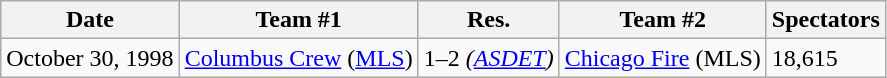<table class="wikitable">
<tr>
<th>Date</th>
<th>Team #1</th>
<th>Res.</th>
<th>Team #2</th>
<th>Spectators</th>
</tr>
<tr>
<td>October 30, 1998</td>
<td><a href='#'>Columbus Crew</a> (<a href='#'>MLS</a>)</td>
<td>1–2 <em>(<a href='#'>ASDET</a>)</em></td>
<td><a href='#'>Chicago Fire</a> (MLS)</td>
<td>18,615</td>
</tr>
</table>
